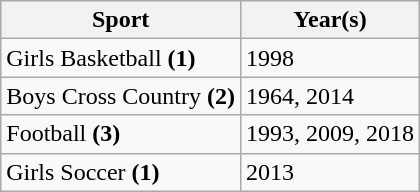<table class="wikitable">
<tr>
<th>Sport</th>
<th>Year(s)</th>
</tr>
<tr>
<td>Girls Basketball <strong>(1)</strong></td>
<td>1998</td>
</tr>
<tr>
<td>Boys Cross Country <strong>(2)</strong></td>
<td>1964, 2014</td>
</tr>
<tr>
<td>Football <strong>(3)</strong></td>
<td>1993, 2009, 2018</td>
</tr>
<tr>
<td>Girls Soccer <strong>(1)</strong></td>
<td>2013</td>
</tr>
</table>
